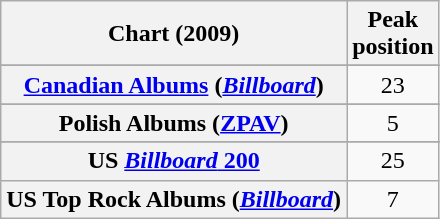<table class="wikitable sortable plainrowheaders">
<tr>
<th scope="col">Chart (2009)</th>
<th scope="col">Peak<br>position</th>
</tr>
<tr>
</tr>
<tr>
</tr>
<tr>
</tr>
<tr>
</tr>
<tr>
<th scope="row"><a href='#'>Canadian Albums</a> (<em><a href='#'>Billboard</a></em>)</th>
<td align="center">23</td>
</tr>
<tr>
</tr>
<tr>
</tr>
<tr>
</tr>
<tr>
</tr>
<tr>
</tr>
<tr>
</tr>
<tr>
<th scope="row">Polish Albums (<a href='#'>ZPAV</a>)</th>
<td align="center">5</td>
</tr>
<tr>
</tr>
<tr>
</tr>
<tr>
</tr>
<tr>
</tr>
<tr>
</tr>
<tr>
<th scope="row">US <a href='#'><em>Billboard</em> 200</a></th>
<td align="center">25</td>
</tr>
<tr>
<th scope="row">US Top Rock Albums (<em><a href='#'>Billboard</a></em>)</th>
<td align="center">7</td>
</tr>
</table>
